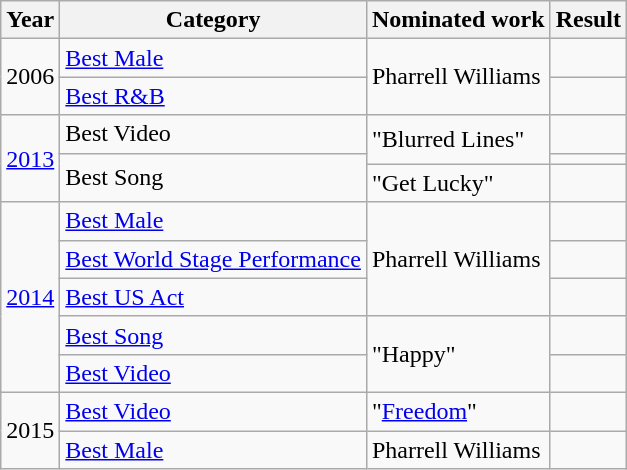<table class="wikitable">
<tr>
<th>Year</th>
<th>Category</th>
<th>Nominated work</th>
<th>Result</th>
</tr>
<tr>
<td rowspan="2">2006</td>
<td><a href='#'>Best Male</a></td>
<td rowspan="2">Pharrell Williams</td>
<td></td>
</tr>
<tr>
<td><a href='#'>Best R&B</a></td>
<td></td>
</tr>
<tr>
<td rowspan="3"><a href='#'>2013</a></td>
<td>Best Video</td>
<td rowspan="2">"Blurred Lines"</td>
<td></td>
</tr>
<tr>
<td rowspan="2">Best Song</td>
<td></td>
</tr>
<tr>
<td>"Get Lucky"</td>
<td></td>
</tr>
<tr>
<td rowspan="5"><a href='#'>2014</a></td>
<td><a href='#'>Best Male</a></td>
<td rowspan="3">Pharrell Williams</td>
<td></td>
</tr>
<tr>
<td><a href='#'>Best World Stage Performance</a></td>
<td></td>
</tr>
<tr>
<td><a href='#'>Best US Act</a></td>
<td></td>
</tr>
<tr>
<td><a href='#'>Best Song</a></td>
<td rowspan="2">"Happy"</td>
<td></td>
</tr>
<tr>
<td><a href='#'>Best Video</a></td>
<td></td>
</tr>
<tr>
<td rowspan="2">2015</td>
<td><a href='#'>Best Video</a></td>
<td>"<a href='#'>Freedom</a>"</td>
<td></td>
</tr>
<tr>
<td><a href='#'>Best Male</a></td>
<td>Pharrell Williams</td>
<td></td>
</tr>
</table>
